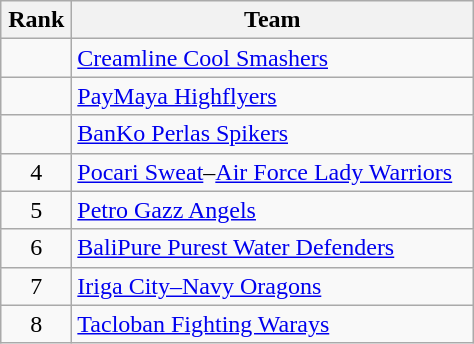<table class="wikitable" style="text-align: center;">
<tr>
<th width=40>Rank</th>
<th width=260>Team</th>
</tr>
<tr>
<td></td>
<td align="left"><a href='#'>Creamline Cool Smashers</a></td>
</tr>
<tr>
<td></td>
<td align="left"><a href='#'>PayMaya Highflyers</a></td>
</tr>
<tr>
<td></td>
<td align="left"><a href='#'>BanKo Perlas Spikers</a></td>
</tr>
<tr>
<td>4</td>
<td align="left"><a href='#'>Pocari Sweat</a>–<a href='#'>Air Force Lady Warriors</a></td>
</tr>
<tr>
<td>5</td>
<td align="left"><a href='#'>Petro Gazz Angels</a></td>
</tr>
<tr>
<td>6</td>
<td align="left"><a href='#'>BaliPure Purest Water Defenders</a></td>
</tr>
<tr>
<td>7</td>
<td align="left"><a href='#'>Iriga City–Navy Oragons</a></td>
</tr>
<tr>
<td>8</td>
<td align="left"><a href='#'>Tacloban Fighting Warays</a></td>
</tr>
</table>
